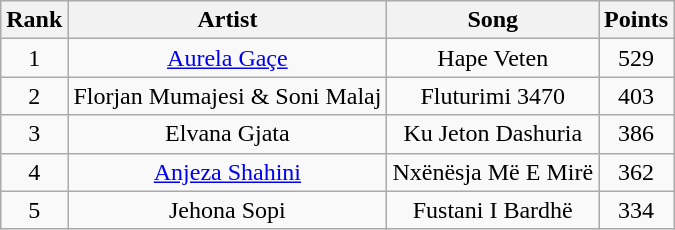<table class="wikitable sortable" style="text-align: center;">
<tr>
<th>Rank</th>
<th>Artist</th>
<th>Song</th>
<th>Points</th>
</tr>
<tr>
<td>1</td>
<td><a href='#'>Aurela Gaçe</a></td>
<td>Hape Veten</td>
<td>529</td>
</tr>
<tr>
<td>2</td>
<td>Florjan Mumajesi & Soni Malaj</td>
<td>Fluturimi 3470</td>
<td>403</td>
</tr>
<tr>
<td>3</td>
<td>Elvana Gjata</td>
<td>Ku Jeton Dashuria</td>
<td>386</td>
</tr>
<tr>
<td>4</td>
<td><a href='#'>Anjeza Shahini</a></td>
<td>Nxënësja Më E Mirë</td>
<td>362</td>
</tr>
<tr>
<td>5</td>
<td>Jehona Sopi</td>
<td>Fustani I Bardhë</td>
<td>334</td>
</tr>
</table>
